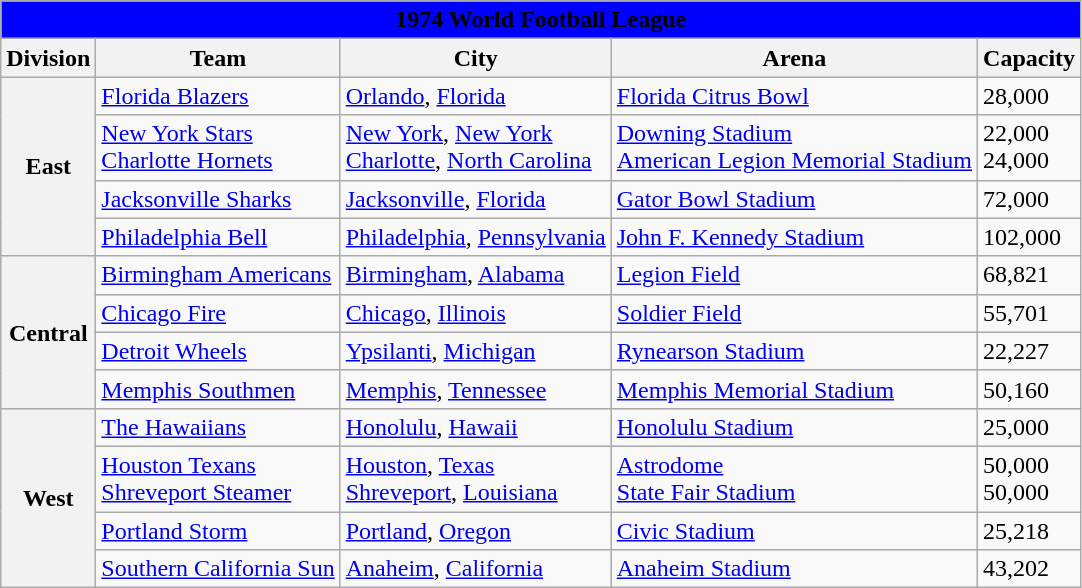<table class="wikitable" style="width:auto">
<tr>
<td bgcolor="#0000FF" align="center" colspan="6"><strong><span>1974 World Football League</span></strong></td>
</tr>
<tr>
<th>Division</th>
<th>Team</th>
<th>City</th>
<th>Arena</th>
<th>Capacity</th>
</tr>
<tr>
<th rowspan="4">East</th>
<td><a href='#'>Florida Blazers</a></td>
<td><a href='#'>Orlando</a>, <a href='#'>Florida</a></td>
<td><a href='#'>Florida Citrus Bowl</a></td>
<td>28,000</td>
</tr>
<tr>
<td><a href='#'>New York Stars</a> <br> <a href='#'>Charlotte Hornets</a></td>
<td><a href='#'>New York</a>, <a href='#'>New York</a> <br> <a href='#'>Charlotte</a>, <a href='#'>North Carolina</a></td>
<td><a href='#'>Downing Stadium</a> <br> <a href='#'>American Legion Memorial Stadium</a></td>
<td>22,000 <br> 24,000</td>
</tr>
<tr>
<td><a href='#'>Jacksonville Sharks</a></td>
<td><a href='#'>Jacksonville</a>, <a href='#'>Florida</a></td>
<td><a href='#'>Gator Bowl Stadium</a></td>
<td>72,000</td>
</tr>
<tr>
<td><a href='#'>Philadelphia Bell</a></td>
<td><a href='#'>Philadelphia</a>, <a href='#'>Pennsylvania</a></td>
<td><a href='#'>John F. Kennedy Stadium</a></td>
<td>102,000</td>
</tr>
<tr>
<th rowspan="4">Central</th>
<td><a href='#'>Birmingham Americans</a></td>
<td><a href='#'>Birmingham</a>, <a href='#'>Alabama</a></td>
<td><a href='#'>Legion Field</a></td>
<td>68,821</td>
</tr>
<tr>
<td><a href='#'>Chicago Fire</a></td>
<td><a href='#'>Chicago</a>, <a href='#'>Illinois</a></td>
<td><a href='#'>Soldier Field</a></td>
<td>55,701</td>
</tr>
<tr>
<td><a href='#'>Detroit Wheels</a></td>
<td><a href='#'>Ypsilanti</a>, <a href='#'>Michigan</a></td>
<td><a href='#'>Rynearson Stadium</a></td>
<td>22,227</td>
</tr>
<tr>
<td><a href='#'>Memphis Southmen</a></td>
<td><a href='#'>Memphis</a>, <a href='#'>Tennessee</a></td>
<td><a href='#'>Memphis Memorial Stadium</a></td>
<td>50,160</td>
</tr>
<tr>
<th rowspan="4">West</th>
<td><a href='#'>The Hawaiians</a></td>
<td><a href='#'>Honolulu</a>, <a href='#'>Hawaii</a></td>
<td><a href='#'>Honolulu Stadium</a></td>
<td>25,000</td>
</tr>
<tr>
<td><a href='#'>Houston Texans</a> <br> <a href='#'>Shreveport Steamer</a></td>
<td><a href='#'>Houston</a>, <a href='#'>Texas</a> <br> <a href='#'>Shreveport</a>, <a href='#'>Louisiana</a></td>
<td><a href='#'>Astrodome</a> <br> <a href='#'>State Fair Stadium</a></td>
<td>50,000 <br> 50,000</td>
</tr>
<tr>
<td><a href='#'>Portland Storm</a></td>
<td><a href='#'>Portland</a>, <a href='#'>Oregon</a></td>
<td><a href='#'>Civic Stadium</a></td>
<td>25,218</td>
</tr>
<tr>
<td><a href='#'>Southern California Sun</a></td>
<td><a href='#'>Anaheim</a>, <a href='#'>California</a></td>
<td><a href='#'>Anaheim Stadium</a></td>
<td>43,202</td>
</tr>
</table>
